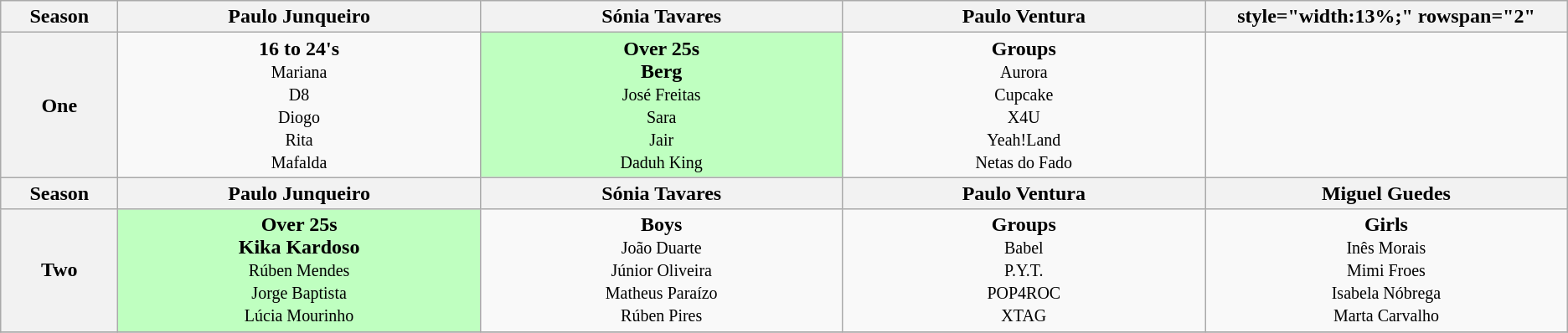<table class="wikitable" style="text-align:center">
<tr>
<th style="width:4%;" scope="col">Season</th>
<th style="width:13%;" scope="col">Paulo Junqueiro</th>
<th style="width:13%;" scope="col">Sónia Tavares</th>
<th style="width:13%;" scope="col">Paulo Ventura</th>
<th>style="width:13%;" rowspan="2"  </th>
</tr>
<tr>
<th scope="row"><strong>One</strong></th>
<td><strong>16 to 24's</strong><br><small>Mariana<br>D8<br>Diogo<br>Rita<br>Mafalda</small></td>
<td bgcolor="BFFFC0"><strong>Over 25s</strong><br><strong>Berg</strong><br><small>José Freitas<br>Sara<br>Jair<br>Daduh King</small></td>
<td><strong>Groups</strong><br><small>Aurora<br>Cupcake<br>X4U<br>Yeah!Land<br>Netas do Fado</small></td>
</tr>
<tr>
<th style="width:4%;" scope="col">Season</th>
<th style="width:13%;" scope="col">Paulo Junqueiro</th>
<th style="width:13%;" scope="col">Sónia Tavares</th>
<th style="width:13%;" scope="col">Paulo Ventura</th>
<th style="width:13%;" scope="col">Miguel Guedes</th>
</tr>
<tr>
<th scope="row"><strong>Two</strong></th>
<td bgcolor="BFFFC0"><strong>Over 25s</strong><br><strong>Kika Kardoso</strong><br><small>Rúben Mendes<br>Jorge Baptista<br>Lúcia Mourinho</small></td>
<td><strong>Boys</strong><br><small>João Duarte<br>Júnior Oliveira<br>Matheus Paraízo<br>Rúben Pires </small></td>
<td><strong>Groups</strong><br><small>Babel<br>P.Y.T.<br>POP4ROC<br>XTAG</small></td>
<td><strong>Girls</strong><br><small>Inês Morais<br>Mimi Froes<br>Isabela Nóbrega<br>Marta Carvalho </small></td>
</tr>
<tr>
</tr>
</table>
